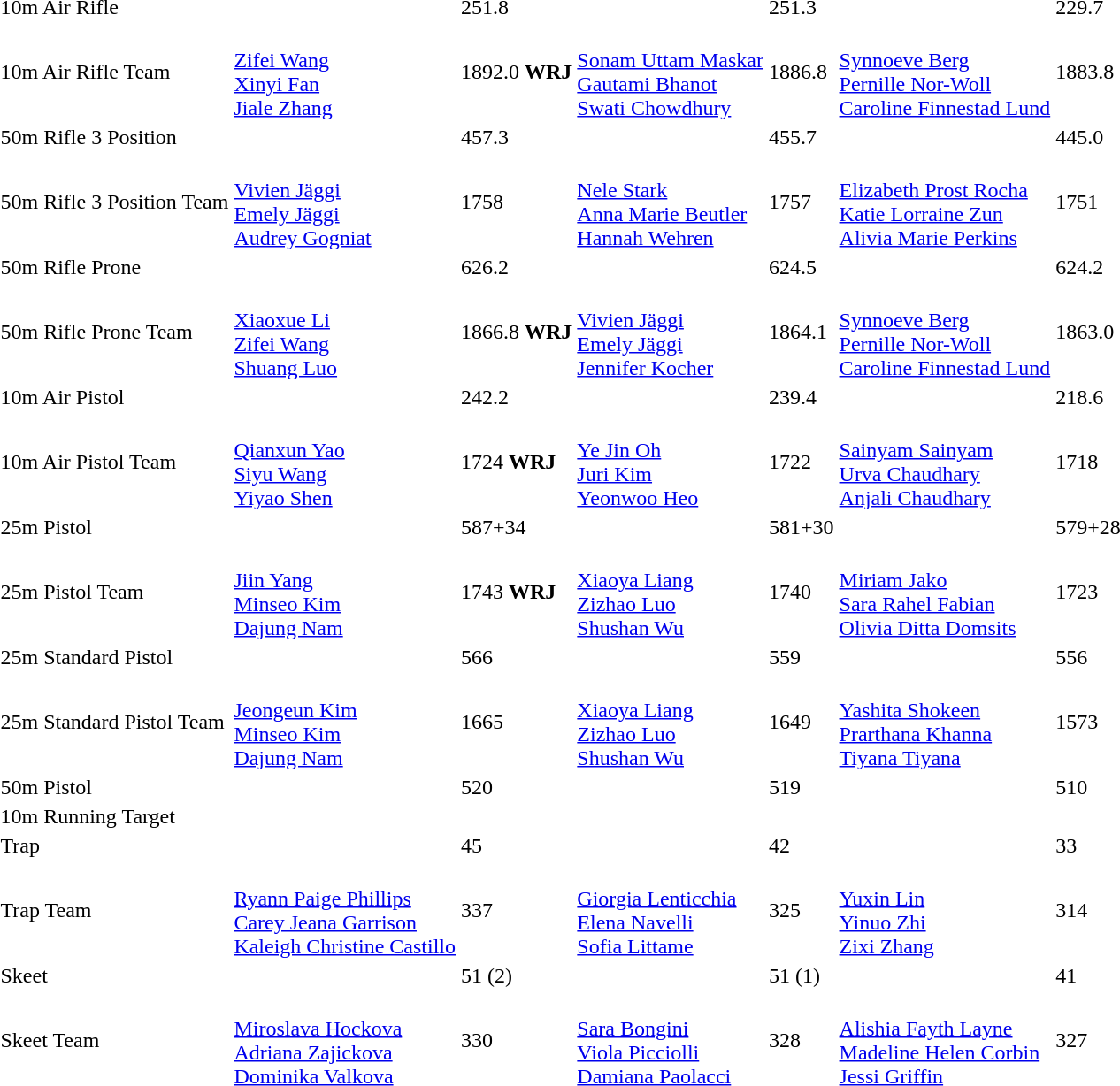<table>
<tr>
<td>10m Air Rifle</td>
<td></td>
<td>251.8</td>
<td></td>
<td>251.3</td>
<td></td>
<td>229.7</td>
</tr>
<tr>
<td>10m Air Rifle Team</td>
<td><br><a href='#'>Zifei Wang</a><br><a href='#'>Xinyi Fan</a><br><a href='#'>Jiale Zhang</a></td>
<td>1892.0 <strong>WRJ</strong></td>
<td><br><a href='#'>Sonam Uttam Maskar</a><br><a href='#'>Gautami Bhanot</a><br><a href='#'>Swati Chowdhury</a></td>
<td>1886.8</td>
<td><br><a href='#'>Synnoeve Berg</a><br><a href='#'>Pernille Nor-Woll</a><br><a href='#'>Caroline Finnestad Lund</a></td>
<td>1883.8</td>
</tr>
<tr>
<td>50m Rifle 3 Position</td>
<td></td>
<td>457.3</td>
<td></td>
<td>455.7</td>
<td></td>
<td>445.0</td>
</tr>
<tr>
<td>50m Rifle 3 Position Team</td>
<td><br><a href='#'>Vivien Jäggi</a><br><a href='#'>Emely Jäggi</a><br><a href='#'>Audrey Gogniat</a></td>
<td>1758</td>
<td><br><a href='#'>Nele Stark</a><br><a href='#'>Anna Marie Beutler</a><br><a href='#'>Hannah Wehren</a></td>
<td>1757</td>
<td><br><a href='#'>Elizabeth Prost Rocha</a><br><a href='#'>Katie Lorraine Zun</a><br><a href='#'>Alivia Marie Perkins</a></td>
<td>1751</td>
</tr>
<tr>
<td>50m Rifle Prone</td>
<td></td>
<td>626.2</td>
<td></td>
<td>624.5</td>
<td></td>
<td>624.2</td>
</tr>
<tr>
<td>50m Rifle Prone Team</td>
<td><br><a href='#'>Xiaoxue Li</a><br><a href='#'>Zifei Wang</a><br><a href='#'>Shuang Luo</a></td>
<td>1866.8 <strong>WRJ</strong></td>
<td><br><a href='#'>Vivien Jäggi</a><br><a href='#'>Emely Jäggi</a><br><a href='#'>Jennifer Kocher</a></td>
<td>1864.1</td>
<td><br><a href='#'>Synnoeve Berg</a><br><a href='#'>Pernille Nor-Woll</a><br><a href='#'>Caroline Finnestad Lund</a></td>
<td>1863.0</td>
</tr>
<tr>
<td>10m Air Pistol</td>
<td></td>
<td>242.2</td>
<td></td>
<td>239.4</td>
<td></td>
<td>218.6</td>
</tr>
<tr>
<td>10m Air Pistol Team</td>
<td><br><a href='#'>Qianxun Yao</a><br><a href='#'>Siyu Wang</a><br><a href='#'>Yiyao Shen</a></td>
<td>1724	<strong>WRJ</strong></td>
<td><br><a href='#'>Ye Jin Oh</a><br><a href='#'>Juri Kim</a><br><a href='#'>Yeonwoo Heo</a></td>
<td>1722</td>
<td><br><a href='#'>Sainyam Sainyam</a><br><a href='#'>Urva Chaudhary</a><br><a href='#'>Anjali Chaudhary</a></td>
<td>1718</td>
</tr>
<tr>
<td>25m Pistol</td>
<td></td>
<td>587+34</td>
<td></td>
<td>581+30</td>
<td></td>
<td>579+28</td>
</tr>
<tr>
<td>25m Pistol Team</td>
<td><br><a href='#'>Jiin Yang</a><br><a href='#'>Minseo Kim</a><br><a href='#'>Dajung Nam</a></td>
<td>1743 <strong>WRJ</strong></td>
<td><br><a href='#'>Xiaoya Liang</a><br><a href='#'>Zizhao Luo</a><br><a href='#'>Shushan Wu</a></td>
<td>1740</td>
<td><br><a href='#'>Miriam Jako</a><br><a href='#'>Sara Rahel Fabian</a><br><a href='#'>Olivia Ditta Domsits</a></td>
<td>1723</td>
</tr>
<tr>
<td>25m Standard Pistol</td>
<td></td>
<td>566</td>
<td></td>
<td>559</td>
<td></td>
<td>556</td>
</tr>
<tr>
<td>25m Standard Pistol Team</td>
<td><br><a href='#'>Jeongeun Kim</a><br><a href='#'>Minseo Kim</a><br><a href='#'>Dajung Nam</a></td>
<td>1665</td>
<td><br><a href='#'>Xiaoya Liang</a><br><a href='#'>Zizhao Luo</a><br><a href='#'>Shushan Wu</a></td>
<td>1649</td>
<td><br><a href='#'>Yashita Shokeen</a><br><a href='#'>Prarthana Khanna</a><br><a href='#'>Tiyana Tiyana</a></td>
<td>1573</td>
</tr>
<tr>
<td>50m Pistol</td>
<td></td>
<td>520</td>
<td></td>
<td>519</td>
<td></td>
<td>510</td>
</tr>
<tr>
<td>10m Running Target</td>
<td></td>
<td></td>
<td></td>
<td></td>
<td></td>
<td></td>
</tr>
<tr>
<td>Trap</td>
<td></td>
<td>45</td>
<td></td>
<td>42</td>
<td></td>
<td>33</td>
</tr>
<tr>
<td>Trap Team</td>
<td><br><a href='#'>Ryann Paige Phillips</a><br><a href='#'>Carey Jeana Garrison</a><br><a href='#'>Kaleigh Christine Castillo</a></td>
<td>337</td>
<td><br><a href='#'>Giorgia Lenticchia</a><br><a href='#'>Elena Navelli</a><br><a href='#'>Sofia Littame</a></td>
<td>325</td>
<td><br><a href='#'>Yuxin Lin</a><br><a href='#'>Yinuo Zhi</a><br><a href='#'>Zixi Zhang</a></td>
<td>314</td>
</tr>
<tr>
<td>Skeet</td>
<td></td>
<td>51 (2)</td>
<td></td>
<td>51 (1)</td>
<td></td>
<td>41</td>
</tr>
<tr>
<td>Skeet Team</td>
<td><br><a href='#'>Miroslava Hockova</a><br><a href='#'>Adriana Zajickova</a><br><a href='#'>Dominika Valkova</a></td>
<td>330</td>
<td><br><a href='#'>Sara Bongini</a><br><a href='#'>Viola Picciolli</a><br><a href='#'>Damiana Paolacci</a></td>
<td>328</td>
<td><br><a href='#'>Alishia Fayth Layne</a><br><a href='#'>Madeline Helen Corbin</a><br><a href='#'>Jessi Griffin</a></td>
<td>327</td>
</tr>
</table>
